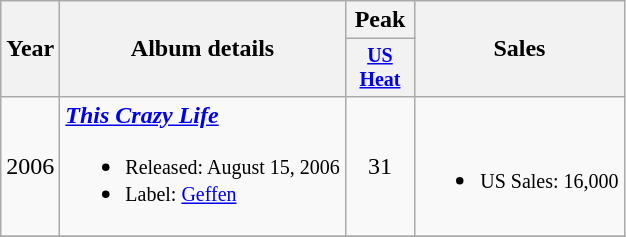<table class="wikitable" style="text-align:center;">
<tr>
<th rowspan="2">Year</th>
<th rowspan="2">Album details</th>
<th colspan="1">Peak</th>
<th rowspan="2">Sales</th>
</tr>
<tr style="font-size:smaller;">
<th width="40"><a href='#'>US<br>Heat</a></th>
</tr>
<tr>
<td>2006</td>
<td align="left"><strong><em><a href='#'>This Crazy Life</a></em></strong><br><ul><li><small>Released: August 15, 2006</small></li><li><small>Label: <a href='#'>Geffen</a></small></li></ul></td>
<td>31</td>
<td align="left"><br><ul><li><small>US Sales: 16,000</small></li></ul></td>
</tr>
<tr>
</tr>
</table>
